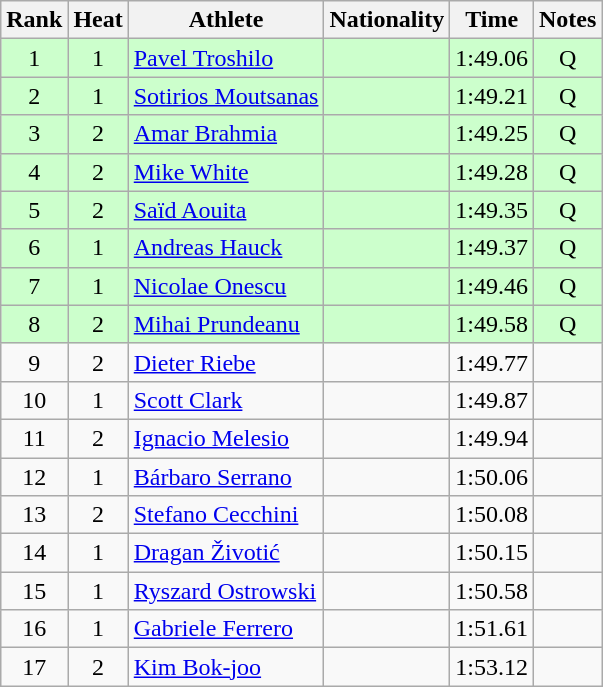<table class="wikitable sortable" style="text-align:center">
<tr>
<th>Rank</th>
<th>Heat</th>
<th>Athlete</th>
<th>Nationality</th>
<th>Time</th>
<th>Notes</th>
</tr>
<tr bgcolor=ccffcc>
<td>1</td>
<td>1</td>
<td align=left><a href='#'>Pavel Troshilo</a></td>
<td align=left></td>
<td>1:49.06</td>
<td>Q</td>
</tr>
<tr bgcolor=ccffcc>
<td>2</td>
<td>1</td>
<td align=left><a href='#'>Sotirios Moutsanas</a></td>
<td align=left></td>
<td>1:49.21</td>
<td>Q</td>
</tr>
<tr bgcolor=ccffcc>
<td>3</td>
<td>2</td>
<td align=left><a href='#'>Amar Brahmia</a></td>
<td align=left></td>
<td>1:49.25</td>
<td>Q</td>
</tr>
<tr bgcolor=ccffcc>
<td>4</td>
<td>2</td>
<td align=left><a href='#'>Mike White</a></td>
<td align=left></td>
<td>1:49.28</td>
<td>Q</td>
</tr>
<tr bgcolor=ccffcc>
<td>5</td>
<td>2</td>
<td align=left><a href='#'>Saïd Aouita</a></td>
<td align=left></td>
<td>1:49.35</td>
<td>Q</td>
</tr>
<tr bgcolor=ccffcc>
<td>6</td>
<td>1</td>
<td align=left><a href='#'>Andreas Hauck</a></td>
<td align=left></td>
<td>1:49.37</td>
<td>Q</td>
</tr>
<tr bgcolor=ccffcc>
<td>7</td>
<td>1</td>
<td align=left><a href='#'>Nicolae Onescu</a></td>
<td align=left></td>
<td>1:49.46</td>
<td>Q</td>
</tr>
<tr bgcolor=ccffcc>
<td>8</td>
<td>2</td>
<td align=left><a href='#'>Mihai Prundeanu</a></td>
<td align=left></td>
<td>1:49.58</td>
<td>Q</td>
</tr>
<tr>
<td>9</td>
<td>2</td>
<td align=left><a href='#'>Dieter Riebe</a></td>
<td align=left></td>
<td>1:49.77</td>
<td></td>
</tr>
<tr>
<td>10</td>
<td>1</td>
<td align=left><a href='#'>Scott Clark</a></td>
<td align=left></td>
<td>1:49.87</td>
<td></td>
</tr>
<tr>
<td>11</td>
<td>2</td>
<td align=left><a href='#'>Ignacio Melesio</a></td>
<td align=left></td>
<td>1:49.94</td>
<td></td>
</tr>
<tr>
<td>12</td>
<td>1</td>
<td align=left><a href='#'>Bárbaro Serrano</a></td>
<td align=left></td>
<td>1:50.06</td>
<td></td>
</tr>
<tr>
<td>13</td>
<td>2</td>
<td align=left><a href='#'>Stefano Cecchini</a></td>
<td align=left></td>
<td>1:50.08</td>
<td></td>
</tr>
<tr>
<td>14</td>
<td>1</td>
<td align=left><a href='#'>Dragan Životić</a></td>
<td align=left></td>
<td>1:50.15</td>
<td></td>
</tr>
<tr>
<td>15</td>
<td>1</td>
<td align=left><a href='#'>Ryszard Ostrowski</a></td>
<td align=left></td>
<td>1:50.58</td>
<td></td>
</tr>
<tr>
<td>16</td>
<td>1</td>
<td align=left><a href='#'>Gabriele Ferrero</a></td>
<td align=left></td>
<td>1:51.61</td>
<td></td>
</tr>
<tr>
<td>17</td>
<td>2</td>
<td align=left><a href='#'>Kim Bok-joo</a></td>
<td align=left></td>
<td>1:53.12</td>
<td></td>
</tr>
</table>
